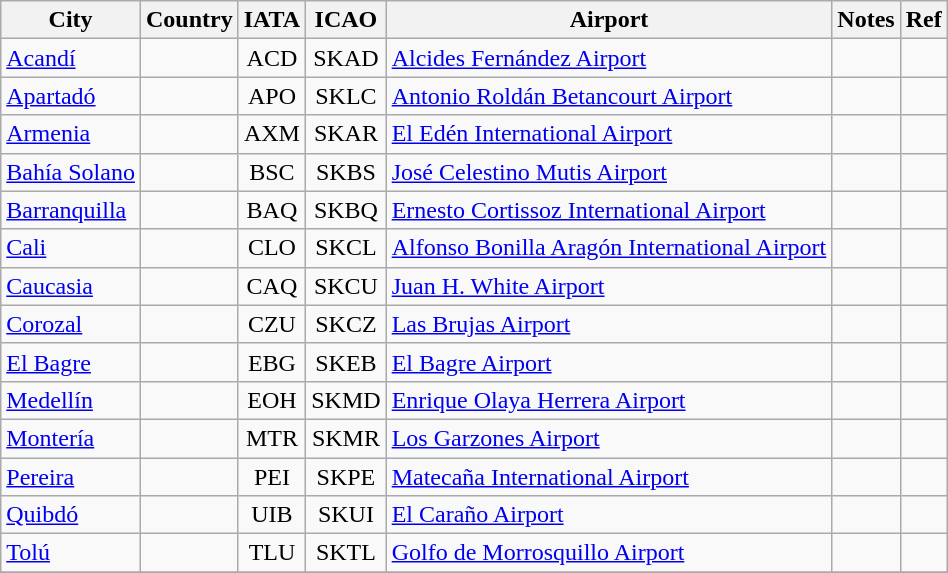<table class="wikitable sortable">
<tr>
<th>City</th>
<th>Country</th>
<th>IATA</th>
<th>ICAO</th>
<th>Airport</th>
<th>Notes</th>
<th class="unsortable">Ref</th>
</tr>
<tr>
<td><a href='#'>Acandí</a></td>
<td></td>
<td align=center>ACD</td>
<td align=center>SKAD</td>
<td><a href='#'>Alcides Fernández Airport</a></td>
<td></td>
<td></td>
</tr>
<tr>
<td><a href='#'>Apartadó</a></td>
<td></td>
<td align=center>APO</td>
<td align=center>SKLC</td>
<td><a href='#'>Antonio Roldán Betancourt Airport</a></td>
<td></td>
<td></td>
</tr>
<tr>
<td><a href='#'>Armenia</a></td>
<td></td>
<td align=center>AXM</td>
<td align=center>SKAR</td>
<td><a href='#'>El Edén International Airport</a></td>
<td></td>
<td></td>
</tr>
<tr>
<td><a href='#'>Bahía Solano</a></td>
<td></td>
<td align=center>BSC</td>
<td align=center>SKBS</td>
<td><a href='#'>José Celestino Mutis Airport</a></td>
<td></td>
<td></td>
</tr>
<tr>
<td><a href='#'>Barranquilla</a></td>
<td></td>
<td align=center>BAQ</td>
<td align=center>SKBQ</td>
<td><a href='#'>Ernesto Cortissoz International Airport</a></td>
<td></td>
<td></td>
</tr>
<tr>
<td><a href='#'>Cali</a></td>
<td></td>
<td align=center>CLO</td>
<td align=center>SKCL</td>
<td><a href='#'>Alfonso Bonilla Aragón International Airport</a></td>
<td></td>
<td></td>
</tr>
<tr>
<td><a href='#'>Caucasia</a></td>
<td></td>
<td align=center>CAQ</td>
<td align=center>SKCU</td>
<td><a href='#'>Juan H. White Airport</a></td>
<td></td>
<td></td>
</tr>
<tr>
<td><a href='#'>Corozal</a></td>
<td></td>
<td align=center>CZU</td>
<td align=center>SKCZ</td>
<td><a href='#'>Las Brujas Airport</a></td>
<td></td>
<td></td>
</tr>
<tr>
<td><a href='#'>El Bagre</a></td>
<td></td>
<td align=center>EBG</td>
<td align=center>SKEB</td>
<td><a href='#'>El Bagre Airport</a></td>
<td></td>
<td></td>
</tr>
<tr>
<td><a href='#'>Medellín</a></td>
<td></td>
<td align=center>EOH</td>
<td align=center>SKMD</td>
<td><a href='#'>Enrique Olaya Herrera Airport</a></td>
<td></td>
<td></td>
</tr>
<tr>
<td><a href='#'>Montería</a></td>
<td></td>
<td align=center>MTR</td>
<td align=center>SKMR</td>
<td><a href='#'>Los Garzones Airport</a></td>
<td></td>
<td></td>
</tr>
<tr>
<td><a href='#'>Pereira</a></td>
<td></td>
<td align=center>PEI</td>
<td align=center>SKPE</td>
<td><a href='#'>Matecaña International Airport</a></td>
<td></td>
<td></td>
</tr>
<tr>
<td><a href='#'>Quibdó</a></td>
<td></td>
<td align=center>UIB</td>
<td align=center>SKUI</td>
<td><a href='#'>El Caraño Airport</a></td>
<td></td>
<td></td>
</tr>
<tr>
<td><a href='#'>Tolú</a></td>
<td></td>
<td align=center>TLU</td>
<td align=center>SKTL</td>
<td><a href='#'>Golfo de Morrosquillo Airport</a></td>
<td></td>
<td></td>
</tr>
<tr>
</tr>
</table>
